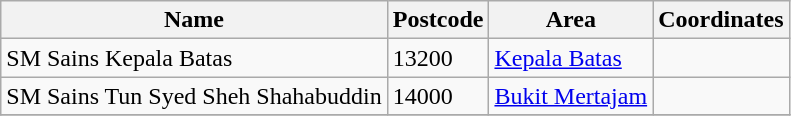<table class="wikitable sortable">
<tr>
<th>Name</th>
<th>Postcode</th>
<th>Area</th>
<th>Coordinates</th>
</tr>
<tr>
<td>SM Sains Kepala Batas</td>
<td>13200</td>
<td><a href='#'>Kepala Batas</a></td>
<td></td>
</tr>
<tr>
<td>SM Sains Tun Syed Sheh Shahabuddin</td>
<td>14000</td>
<td><a href='#'>Bukit Mertajam</a></td>
<td></td>
</tr>
<tr>
</tr>
</table>
